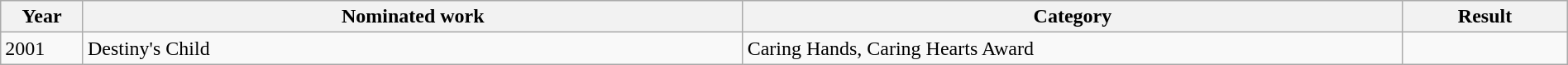<table class="wikitable" width="100%">
<tr>
<th width="5%">Year</th>
<th width="40%">Nominated work</th>
<th width="40%">Category</th>
<th width="10%">Result</th>
</tr>
<tr>
<td>2001</td>
<td>Destiny's Child</td>
<td>Caring Hands, Caring Hearts Award</td>
<td></td>
</tr>
</table>
